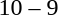<table style="text-align:center">
<tr>
<th width=200></th>
<th width=100></th>
<th width=200></th>
</tr>
<tr>
<td align=right><strong></strong></td>
<td>10 – 9</td>
<td align=left></td>
</tr>
</table>
